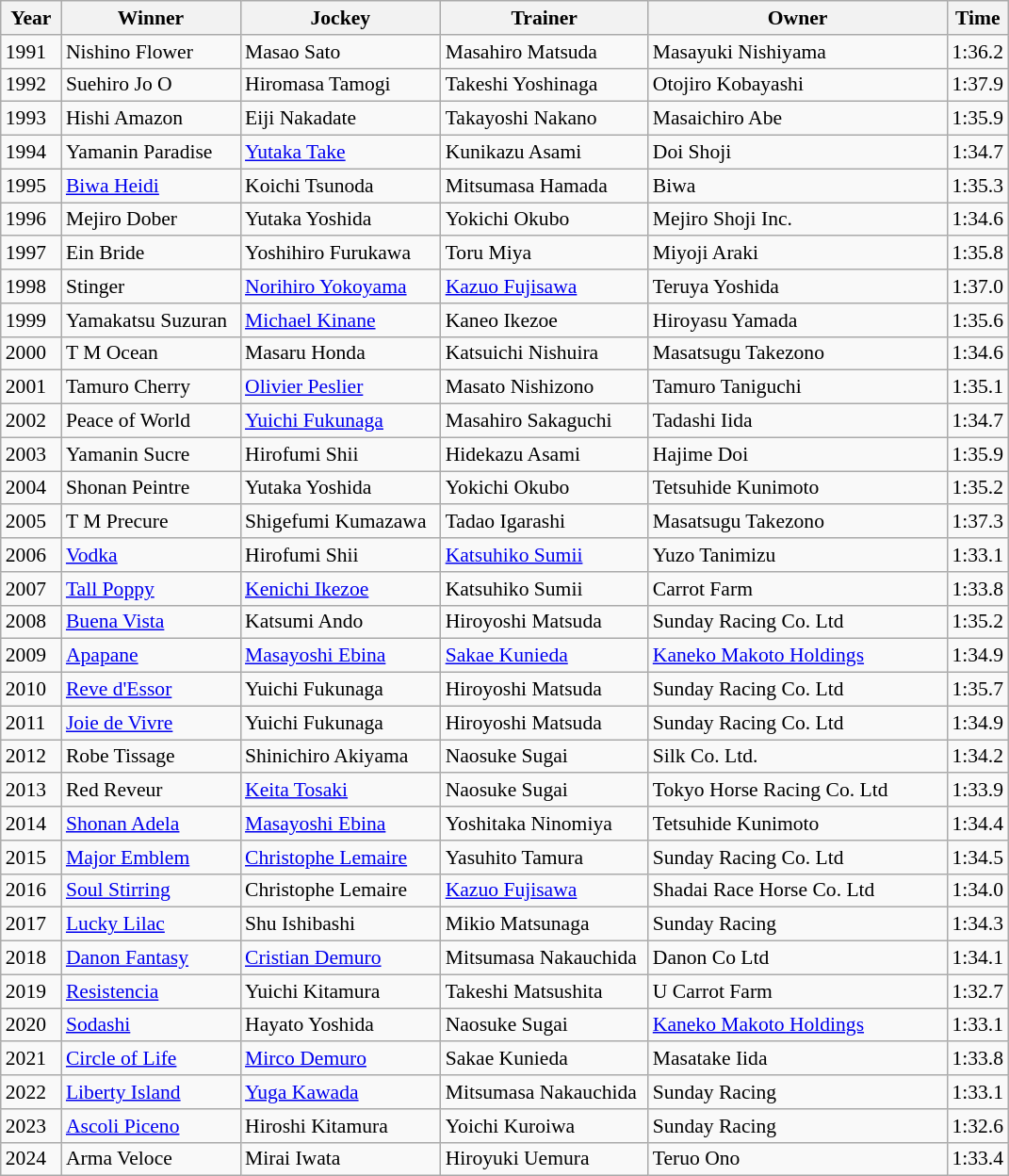<table class="wikitable sortable" style="font-size:90%">
<tr>
<th width="36px">Year<br></th>
<th width="120px">Winner<br></th>
<th width="135px">Jockey<br></th>
<th width="140px">Trainer<br></th>
<th width="205px">Owner<br></th>
<th>Time<br></th>
</tr>
<tr>
<td>1991</td>
<td>Nishino Flower</td>
<td>Masao Sato</td>
<td>Masahiro Matsuda</td>
<td>Masayuki Nishiyama</td>
<td>1:36.2</td>
</tr>
<tr>
<td>1992</td>
<td>Suehiro Jo O</td>
<td>Hiromasa Tamogi</td>
<td>Takeshi Yoshinaga</td>
<td>Otojiro Kobayashi</td>
<td>1:37.9</td>
</tr>
<tr>
<td>1993</td>
<td>Hishi Amazon</td>
<td>Eiji Nakadate</td>
<td>Takayoshi Nakano</td>
<td>Masaichiro Abe</td>
<td>1:35.9</td>
</tr>
<tr>
<td>1994</td>
<td>Yamanin Paradise</td>
<td><a href='#'>Yutaka Take</a></td>
<td>Kunikazu Asami</td>
<td>Doi Shoji</td>
<td>1:34.7</td>
</tr>
<tr>
<td>1995</td>
<td><a href='#'>Biwa Heidi</a></td>
<td>Koichi Tsunoda</td>
<td>Mitsumasa Hamada</td>
<td>Biwa</td>
<td>1:35.3</td>
</tr>
<tr>
<td>1996</td>
<td>Mejiro Dober</td>
<td>Yutaka Yoshida</td>
<td>Yokichi Okubo</td>
<td>Mejiro Shoji Inc.</td>
<td>1:34.6</td>
</tr>
<tr>
<td>1997</td>
<td>Ein Bride</td>
<td>Yoshihiro Furukawa</td>
<td>Toru Miya</td>
<td>Miyoji Araki</td>
<td>1:35.8</td>
</tr>
<tr>
<td>1998</td>
<td>Stinger</td>
<td><a href='#'>Norihiro Yokoyama</a></td>
<td><a href='#'>Kazuo Fujisawa</a></td>
<td>Teruya Yoshida</td>
<td>1:37.0</td>
</tr>
<tr>
<td>1999</td>
<td>Yamakatsu Suzuran</td>
<td><a href='#'>Michael Kinane</a></td>
<td>Kaneo Ikezoe</td>
<td>Hiroyasu Yamada</td>
<td>1:35.6</td>
</tr>
<tr>
<td>2000</td>
<td>T M Ocean</td>
<td>Masaru Honda</td>
<td>Katsuichi Nishuira</td>
<td>Masatsugu Takezono</td>
<td>1:34.6</td>
</tr>
<tr>
<td>2001</td>
<td>Tamuro Cherry</td>
<td><a href='#'>Olivier Peslier</a></td>
<td>Masato Nishizono</td>
<td>Tamuro Taniguchi</td>
<td>1:35.1</td>
</tr>
<tr>
<td>2002</td>
<td>Peace of World</td>
<td><a href='#'>Yuichi Fukunaga</a></td>
<td>Masahiro Sakaguchi</td>
<td>Tadashi Iida</td>
<td>1:34.7</td>
</tr>
<tr>
<td>2003</td>
<td>Yamanin Sucre</td>
<td>Hirofumi Shii</td>
<td>Hidekazu Asami</td>
<td>Hajime Doi</td>
<td>1:35.9</td>
</tr>
<tr>
<td>2004</td>
<td>Shonan Peintre</td>
<td>Yutaka Yoshida</td>
<td>Yokichi Okubo</td>
<td>Tetsuhide Kunimoto</td>
<td>1:35.2</td>
</tr>
<tr>
<td>2005</td>
<td>T M Precure</td>
<td>Shigefumi Kumazawa</td>
<td>Tadao Igarashi</td>
<td>Masatsugu Takezono</td>
<td>1:37.3</td>
</tr>
<tr>
<td>2006</td>
<td><a href='#'>Vodka</a></td>
<td>Hirofumi Shii</td>
<td><a href='#'>Katsuhiko Sumii</a></td>
<td>Yuzo Tanimizu</td>
<td>1:33.1</td>
</tr>
<tr>
<td>2007</td>
<td><a href='#'>Tall Poppy</a></td>
<td><a href='#'>Kenichi Ikezoe</a></td>
<td>Katsuhiko Sumii</td>
<td>Carrot Farm</td>
<td>1:33.8</td>
</tr>
<tr>
<td>2008</td>
<td><a href='#'>Buena Vista</a></td>
<td>Katsumi Ando</td>
<td>Hiroyoshi Matsuda</td>
<td>Sunday Racing Co. Ltd</td>
<td>1:35.2</td>
</tr>
<tr>
<td>2009</td>
<td><a href='#'>Apapane</a></td>
<td><a href='#'>Masayoshi Ebina</a></td>
<td><a href='#'>Sakae Kunieda</a></td>
<td><a href='#'>Kaneko Makoto Holdings</a></td>
<td>1:34.9</td>
</tr>
<tr>
<td>2010</td>
<td><a href='#'>Reve d'Essor</a></td>
<td>Yuichi Fukunaga</td>
<td>Hiroyoshi Matsuda</td>
<td>Sunday Racing Co. Ltd</td>
<td>1:35.7</td>
</tr>
<tr>
<td>2011</td>
<td><a href='#'>Joie de Vivre</a></td>
<td>Yuichi Fukunaga</td>
<td>Hiroyoshi Matsuda</td>
<td>Sunday Racing Co. Ltd</td>
<td>1:34.9</td>
</tr>
<tr>
<td>2012</td>
<td>Robe Tissage</td>
<td>Shinichiro Akiyama</td>
<td>Naosuke Sugai</td>
<td>Silk Co. Ltd.</td>
<td>1:34.2</td>
</tr>
<tr>
<td>2013</td>
<td>Red Reveur</td>
<td><a href='#'>Keita Tosaki</a></td>
<td>Naosuke Sugai</td>
<td>Tokyo Horse Racing Co. Ltd</td>
<td>1:33.9</td>
</tr>
<tr>
<td>2014</td>
<td><a href='#'>Shonan Adela</a></td>
<td><a href='#'>Masayoshi Ebina</a></td>
<td>Yoshitaka Ninomiya</td>
<td>Tetsuhide Kunimoto</td>
<td>1:34.4</td>
</tr>
<tr>
<td>2015</td>
<td><a href='#'>Major Emblem</a></td>
<td><a href='#'>Christophe Lemaire</a></td>
<td>Yasuhito Tamura</td>
<td>Sunday Racing Co. Ltd</td>
<td>1:34.5</td>
</tr>
<tr>
<td>2016</td>
<td><a href='#'>Soul Stirring</a></td>
<td>Christophe Lemaire</td>
<td><a href='#'>Kazuo Fujisawa</a></td>
<td>Shadai Race Horse Co. Ltd</td>
<td>1:34.0</td>
</tr>
<tr>
<td>2017</td>
<td><a href='#'>Lucky Lilac</a></td>
<td>Shu Ishibashi</td>
<td>Mikio Matsunaga</td>
<td>Sunday Racing</td>
<td>1:34.3</td>
</tr>
<tr>
<td>2018</td>
<td><a href='#'>Danon Fantasy</a></td>
<td><a href='#'>Cristian Demuro</a></td>
<td>Mitsumasa Nakauchida</td>
<td>Danon Co Ltd</td>
<td>1:34.1</td>
</tr>
<tr>
<td>2019</td>
<td><a href='#'>Resistencia</a></td>
<td>Yuichi Kitamura</td>
<td>Takeshi Matsushita</td>
<td>U Carrot Farm</td>
<td>1:32.7</td>
</tr>
<tr>
<td>2020</td>
<td><a href='#'>Sodashi</a></td>
<td>Hayato Yoshida</td>
<td>Naosuke Sugai</td>
<td><a href='#'>Kaneko Makoto Holdings</a></td>
<td>1:33.1</td>
</tr>
<tr>
<td>2021</td>
<td><a href='#'>Circle of Life</a></td>
<td><a href='#'>Mirco Demuro</a></td>
<td>Sakae Kunieda</td>
<td>Masatake Iida</td>
<td>1:33.8</td>
</tr>
<tr>
<td>2022</td>
<td><a href='#'>Liberty Island</a></td>
<td><a href='#'>Yuga Kawada</a></td>
<td>Mitsumasa Nakauchida</td>
<td>Sunday Racing</td>
<td>1:33.1</td>
</tr>
<tr>
<td>2023</td>
<td><a href='#'>Ascoli Piceno</a></td>
<td>Hiroshi Kitamura</td>
<td>Yoichi Kuroiwa</td>
<td>Sunday Racing</td>
<td>1:32.6</td>
</tr>
<tr>
<td>2024</td>
<td>Arma Veloce</td>
<td>Mirai Iwata</td>
<td>Hiroyuki Uemura</td>
<td>Teruo Ono</td>
<td>1:33.4</td>
</tr>
</table>
